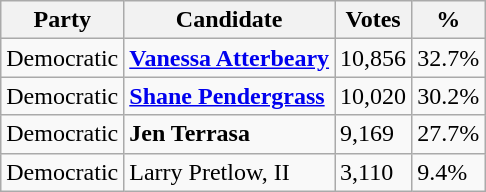<table class="wikitable">
<tr>
<th>Party</th>
<th>Candidate</th>
<th>Votes</th>
<th>%</th>
</tr>
<tr>
<td>Democratic</td>
<td><strong><a href='#'>Vanessa Atterbeary</a></strong></td>
<td>10,856</td>
<td>32.7%</td>
</tr>
<tr>
<td>Democratic</td>
<td><strong><a href='#'>Shane Pendergrass</a></strong></td>
<td>10,020</td>
<td>30.2%</td>
</tr>
<tr>
<td>Democratic</td>
<td><strong>Jen Terrasa</strong></td>
<td>9,169</td>
<td>27.7%</td>
</tr>
<tr>
<td>Democratic</td>
<td>Larry Pretlow, II</td>
<td>3,110</td>
<td>9.4%</td>
</tr>
</table>
